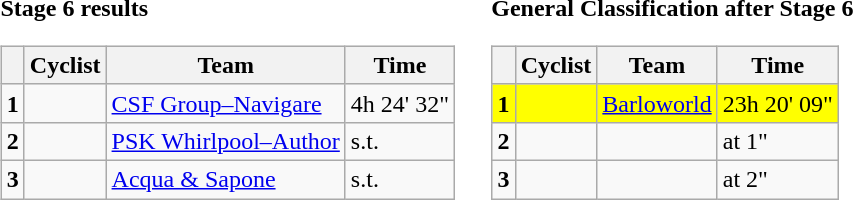<table>
<tr>
<td><strong>Stage 6 results</strong><br><table class="wikitable">
<tr>
<th></th>
<th>Cyclist</th>
<th>Team</th>
<th>Time</th>
</tr>
<tr>
<td><strong>1</strong></td>
<td></td>
<td><a href='#'>CSF Group–Navigare</a></td>
<td>4h 24' 32"</td>
</tr>
<tr>
<td><strong>2</strong></td>
<td></td>
<td><a href='#'>PSK Whirlpool–Author</a></td>
<td>s.t.</td>
</tr>
<tr>
<td><strong>3</strong></td>
<td></td>
<td><a href='#'>Acqua & Sapone</a></td>
<td>s.t.</td>
</tr>
</table>
</td>
<td></td>
<td><strong>General Classification after Stage 6</strong><br><table class="wikitable">
<tr>
<th></th>
<th>Cyclist</th>
<th>Team</th>
<th>Time</th>
</tr>
<tr style="background:yellow">
<td><strong>1</strong></td>
<td></td>
<td><a href='#'>Barloworld</a></td>
<td>23h 20' 09"</td>
</tr>
<tr>
<td><strong>2</strong></td>
<td></td>
<td></td>
<td>at 1"</td>
</tr>
<tr>
<td><strong>3</strong></td>
<td></td>
<td></td>
<td>at 2"</td>
</tr>
</table>
</td>
</tr>
</table>
